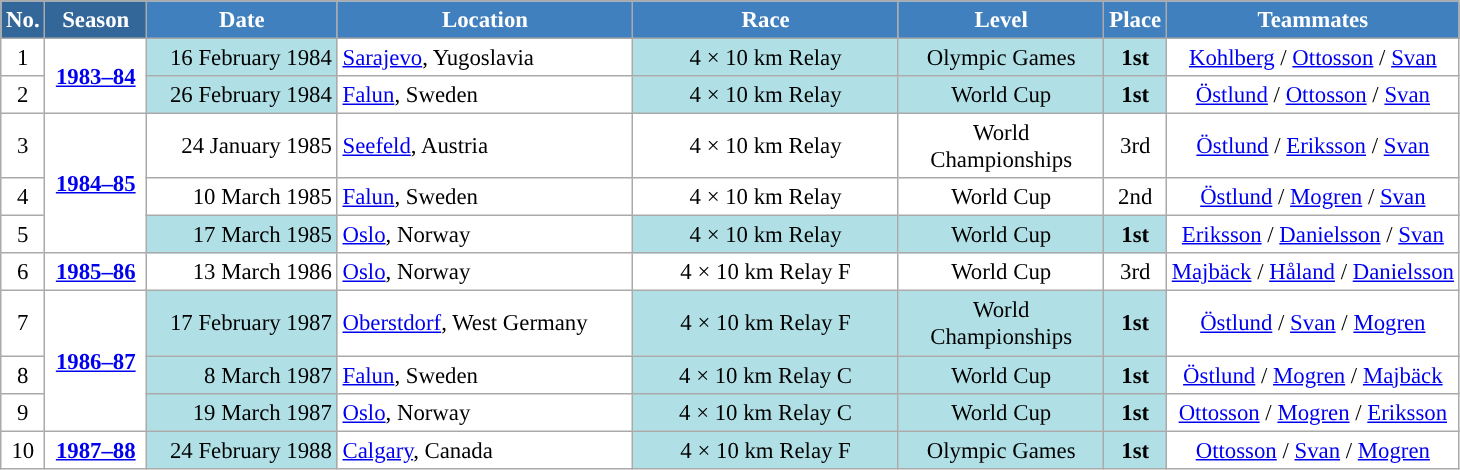<table class="wikitable sortable" style="font-size:95%; text-align:center; border:grey solid 1px; border-collapse:collapse; background:#ffffff;">
<tr style="background:#efefef;">
<th style="background-color:#369; color:white;">No.</th>
<th style="background-color:#369; color:white;">Season</th>
<th style="background-color:#4180be; color:white; width:120px;">Date</th>
<th style="background-color:#4180be; color:white; width:190px;">Location</th>
<th style="background-color:#4180be; color:white; width:170px;">Race</th>
<th style="background-color:#4180be; color:white; width:130px;">Level</th>
<th style="background-color:#4180be; color:white;">Place</th>
<th style="background-color:#4180be; color:white;">Teammates</th>
</tr>
<tr>
<td align=center>1</td>
<td rowspan=2 align=center><strong><a href='#'>1983–84</a></strong></td>
<td bgcolor="#BOEOE6" align=right>16 February 1984</td>
<td align=left> <a href='#'>Sarajevo</a>, Yugoslavia</td>
<td bgcolor="#BOEOE6">4 × 10 km Relay</td>
<td bgcolor="#BOEOE6">Olympic Games</td>
<td bgcolor="#BOEOE6"><strong>1st</strong></td>
<td><a href='#'>Kohlberg</a> / <a href='#'>Ottosson</a> / <a href='#'>Svan</a></td>
</tr>
<tr>
<td align=center>2</td>
<td bgcolor="#BOEOE6" align=right>26 February 1984</td>
<td align=left> <a href='#'>Falun</a>, Sweden</td>
<td bgcolor="#BOEOE6">4 × 10 km Relay</td>
<td bgcolor="#BOEOE6">World Cup</td>
<td bgcolor="#BOEOE6"><strong>1st</strong></td>
<td><a href='#'>Östlund</a> / <a href='#'>Ottosson</a> / <a href='#'>Svan</a></td>
</tr>
<tr>
<td align=center>3</td>
<td rowspan=3 align=center><strong> <a href='#'>1984–85</a> </strong></td>
<td align=right>24 January 1985</td>
<td align=left> <a href='#'>Seefeld</a>, Austria</td>
<td>4 × 10 km Relay</td>
<td>World Championships</td>
<td>3rd</td>
<td><a href='#'>Östlund</a> / <a href='#'>Eriksson</a> / <a href='#'>Svan</a></td>
</tr>
<tr>
<td align=center>4</td>
<td align=right>10 March 1985</td>
<td align=left> <a href='#'>Falun</a>, Sweden</td>
<td>4 × 10 km Relay</td>
<td>World Cup</td>
<td>2nd</td>
<td><a href='#'>Östlund</a> / <a href='#'>Mogren</a> / <a href='#'>Svan</a></td>
</tr>
<tr>
<td align=center>5</td>
<td bgcolor="#BOEOE6" align=right>17 March 1985</td>
<td align=left> <a href='#'>Oslo</a>, Norway</td>
<td bgcolor="#BOEOE6">4 × 10 km Relay</td>
<td bgcolor="#BOEOE6">World Cup</td>
<td bgcolor="#BOEOE6"><strong>1st</strong></td>
<td><a href='#'>Eriksson</a> / <a href='#'>Danielsson</a> / <a href='#'>Svan</a></td>
</tr>
<tr>
<td align=center>6</td>
<td rowspan=1 align=center><strong> <a href='#'>1985–86</a> </strong></td>
<td align=right>13 March 1986</td>
<td align=left> <a href='#'>Oslo</a>, Norway</td>
<td>4 × 10 km Relay F</td>
<td>World Cup</td>
<td>3rd</td>
<td><a href='#'>Majbäck</a> / <a href='#'>Håland</a> / <a href='#'>Danielsson</a></td>
</tr>
<tr>
<td align=center>7</td>
<td rowspan=3 align=center><strong><a href='#'>1986–87</a></strong></td>
<td bgcolor="#BOEOE6" align=right>17 February 1987</td>
<td align=left> <a href='#'>Oberstdorf</a>, West Germany</td>
<td bgcolor="#BOEOE6">4 × 10 km Relay F</td>
<td bgcolor="#BOEOE6">World Championships</td>
<td bgcolor="#BOEOE6"><strong>1st</strong></td>
<td><a href='#'>Östlund</a> / <a href='#'>Svan</a> / <a href='#'>Mogren</a></td>
</tr>
<tr>
<td align=center>8</td>
<td bgcolor="#BOEOE6" align=right>8 March 1987</td>
<td align=left> <a href='#'>Falun</a>, Sweden</td>
<td bgcolor="#BOEOE6">4 × 10 km Relay C</td>
<td bgcolor="#BOEOE6">World Cup</td>
<td bgcolor="#BOEOE6"><strong>1st</strong></td>
<td><a href='#'>Östlund</a> / <a href='#'>Mogren</a> / <a href='#'>Majbäck</a></td>
</tr>
<tr>
<td align=center>9</td>
<td bgcolor="#BOEOE6" align=right>19 March 1987</td>
<td align=left> <a href='#'>Oslo</a>, Norway</td>
<td bgcolor="#BOEOE6">4 × 10 km Relay C</td>
<td bgcolor="#BOEOE6">World Cup</td>
<td bgcolor="#BOEOE6"><strong>1st</strong></td>
<td><a href='#'>Ottosson</a> / <a href='#'>Mogren</a> / <a href='#'>Eriksson</a></td>
</tr>
<tr>
<td align=center>10</td>
<td rowspan=1 align=center><strong><a href='#'>1987–88</a></strong></td>
<td bgcolor="#BOEOE6" align=right>24 February 1988</td>
<td align=left> <a href='#'>Calgary</a>, Canada</td>
<td bgcolor="#BOEOE6">4 × 10 km Relay F</td>
<td bgcolor="#BOEOE6">Olympic Games</td>
<td bgcolor="#BOEOE6"><strong>1st</strong></td>
<td><a href='#'>Ottosson</a> / <a href='#'>Svan</a> / <a href='#'>Mogren</a></td>
</tr>
</table>
